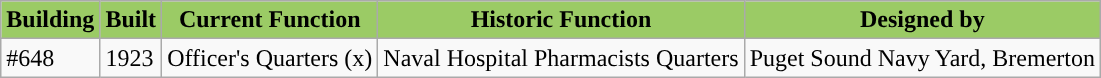<table class="wikitable">
<tr>
<th style="background:#9BCB65">Building</th>
<th style="background:#9BCB65">Built</th>
<th style="background:#9BCB65">Current Function</th>
<th style="background:#9BCB65">Historic Function</th>
<th style="background:#9BCB65">Designed by</th>
</tr>
<tr>
<td>#648</td>
<td>1923</td>
<td>Officer's Quarters (x)</td>
<td>Naval Hospital Pharmacists Quarters</td>
<td>Puget Sound Navy Yard, Bremerton</td>
</tr>
</table>
